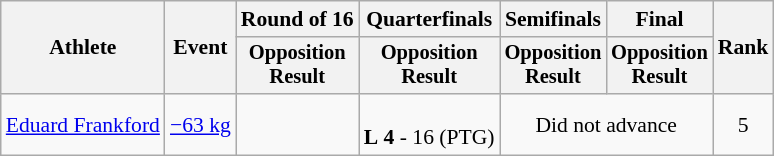<table class="wikitable" style="font-size:90%;">
<tr>
<th rowspan=2>Athlete</th>
<th rowspan=2>Event</th>
<th>Round of 16</th>
<th>Quarterfinals</th>
<th>Semifinals</th>
<th>Final</th>
<th rowspan=2>Rank</th>
</tr>
<tr style="font-size:95%">
<th>Opposition<br>Result</th>
<th>Opposition<br>Result</th>
<th>Opposition<br>Result</th>
<th>Opposition<br>Result</th>
</tr>
<tr align=center>
<td align=left><a href='#'>Eduard Frankford</a></td>
<td align=left><a href='#'>−63 kg</a></td>
<td></td>
<td><br><strong>L</strong> <strong>4</strong> - 16 (PTG)</td>
<td colspan=2>Did not advance</td>
<td>5</td>
</tr>
</table>
